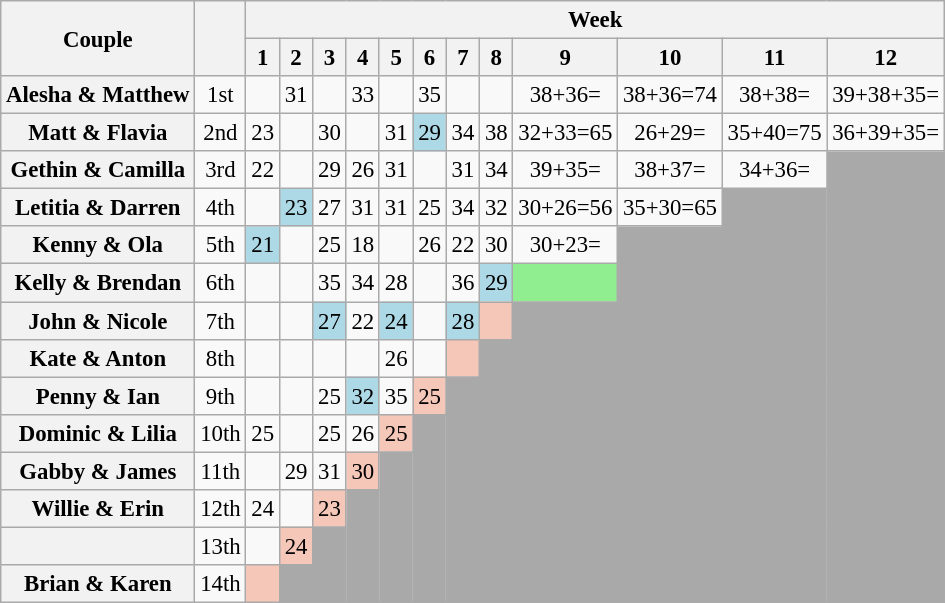<table class="wikitable sortable" style="text-align:center; font-size:95%">
<tr>
<th scope="col" rowspan="2">Couple</th>
<th scope="col" rowspan="2"></th>
<th colspan="12">Week</th>
</tr>
<tr>
<th scope="col">1</th>
<th scope="col">2</th>
<th scope="col">3</th>
<th scope="col">4</th>
<th scope="col">5</th>
<th scope="col">6</th>
<th scope="col">7</th>
<th scope="col">8</th>
<th scope="col">9</th>
<th scope="col">10</th>
<th scope="col">11</th>
<th scope="col">12</th>
</tr>
<tr>
<th scope="row">Alesha & Matthew</th>
<td>1st</td>
<td></td>
<td>31</td>
<td></td>
<td>33</td>
<td></td>
<td>35</td>
<td></td>
<td></td>
<td>38+36=</td>
<td>38+36=74</td>
<td>38+38=</td>
<td>39+38+35=</td>
</tr>
<tr>
<th scope="row">Matt & Flavia</th>
<td>2nd</td>
<td>23</td>
<td></td>
<td>30</td>
<td></td>
<td>31</td>
<td bgcolor="lightblue">29</td>
<td>34</td>
<td>38</td>
<td>32+33=65</td>
<td>26+29=</td>
<td>35+40=75</td>
<td>36+39+35=</td>
</tr>
<tr>
<th scope="row">Gethin & Camilla</th>
<td>3rd</td>
<td>22</td>
<td></td>
<td>29</td>
<td>26</td>
<td>31</td>
<td></td>
<td>31</td>
<td>34</td>
<td>39+35=</td>
<td>38+37=</td>
<td>34+36=</td>
<td rowspan="12" style="background:darkgray;"></td>
</tr>
<tr>
<th scope="row">Letitia & Darren</th>
<td>4th</td>
<td></td>
<td bgcolor="lightblue">23</td>
<td>27</td>
<td>31</td>
<td>31</td>
<td>25</td>
<td>34</td>
<td>32</td>
<td>30+26=56</td>
<td>35+30=65</td>
<td rowspan="11" style="background:darkgray;"></td>
</tr>
<tr>
<th scope="row">Kenny & Ola</th>
<td>5th</td>
<td bgcolor="lightblue">21</td>
<td></td>
<td>25</td>
<td>18</td>
<td></td>
<td>26</td>
<td>22</td>
<td>30</td>
<td>30+23=</td>
<td rowspan="10" style="background:darkgray;"></td>
</tr>
<tr>
<th scope="row">Kelly & Brendan</th>
<td>6th</td>
<td></td>
<td></td>
<td>35</td>
<td>34</td>
<td>28</td>
<td></td>
<td>36</td>
<td bgcolor="lightblue">29</td>
<td bgcolor="lightgreen"></td>
</tr>
<tr>
<th scope="row">John & Nicole</th>
<td>7th</td>
<td></td>
<td></td>
<td bgcolor="lightblue">27</td>
<td>22</td>
<td bgcolor="lightblue">24</td>
<td></td>
<td bgcolor="lightblue">28</td>
<td bgcolor="f4c7b8"></td>
<td rowspan="8" style="background:darkgray;"></td>
</tr>
<tr>
<th scope="row">Kate & Anton</th>
<td>8th</td>
<td></td>
<td></td>
<td></td>
<td></td>
<td>26</td>
<td></td>
<td bgcolor="f4c7b8"></td>
<td rowspan="7" style="background:darkgray;"></td>
</tr>
<tr>
<th scope="row">Penny & Ian</th>
<td>9th</td>
<td></td>
<td></td>
<td>25</td>
<td bgcolor="lightblue">32</td>
<td>35</td>
<td bgcolor="f4c7b8">25</td>
<td rowspan="6" style="background:darkgray;"></td>
</tr>
<tr>
<th scope="row">Dominic & Lilia</th>
<td>10th</td>
<td>25</td>
<td></td>
<td>25</td>
<td>26</td>
<td bgcolor="f4c7b8">25</td>
<td rowspan="5" style="background:darkgray;"></td>
</tr>
<tr>
<th scope="row">Gabby & James</th>
<td align=center>11th</td>
<td></td>
<td>29</td>
<td>31</td>
<td bgcolor="f4c7b8">30</td>
<td rowspan="4" style="background:darkgray;"></td>
</tr>
<tr>
<th scope="row">Willie & Erin</th>
<td align=center>12th</td>
<td>24</td>
<td></td>
<td bgcolor="f4c7b8">23</td>
<td rowspan="3" style="background:darkgray;"></td>
</tr>
<tr>
<th scope="row"></th>
<td>13th</td>
<td></td>
<td bgcolor="f4c7b8">24</td>
<td rowspan="2" style="background:darkgray;"></td>
</tr>
<tr>
<th scope="row">Brian & Karen</th>
<td align=center>14th</td>
<td bgcolor="f4c7b8"></td>
<td style="background:darkgray;"></td>
</tr>
</table>
